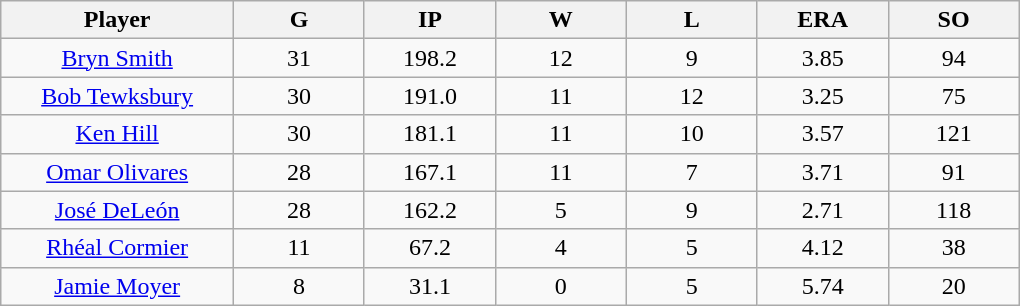<table class="wikitable sortable">
<tr>
<th bgcolor="#DDDDFF" width="16%">Player</th>
<th bgcolor="#DDDDFF" width="9%">G</th>
<th bgcolor="#DDDDFF" width="9%">IP</th>
<th bgcolor="#DDDDFF" width="9%">W</th>
<th bgcolor="#DDDDFF" width="9%">L</th>
<th bgcolor="#DDDDFF" width="9%">ERA</th>
<th bgcolor="#DDDDFF" width="9%">SO</th>
</tr>
<tr align=center>
<td><a href='#'>Bryn Smith</a></td>
<td>31</td>
<td>198.2</td>
<td>12</td>
<td>9</td>
<td>3.85</td>
<td>94</td>
</tr>
<tr align=center>
<td><a href='#'>Bob Tewksbury</a></td>
<td>30</td>
<td>191.0</td>
<td>11</td>
<td>12</td>
<td>3.25</td>
<td>75</td>
</tr>
<tr align=center>
<td><a href='#'>Ken Hill</a></td>
<td>30</td>
<td>181.1</td>
<td>11</td>
<td>10</td>
<td>3.57</td>
<td>121</td>
</tr>
<tr align=center>
<td><a href='#'>Omar Olivares</a></td>
<td>28</td>
<td>167.1</td>
<td>11</td>
<td>7</td>
<td>3.71</td>
<td>91</td>
</tr>
<tr align=center>
<td><a href='#'>José DeLeón</a></td>
<td>28</td>
<td>162.2</td>
<td>5</td>
<td>9</td>
<td>2.71</td>
<td>118</td>
</tr>
<tr align=center>
<td><a href='#'>Rhéal Cormier</a></td>
<td>11</td>
<td>67.2</td>
<td>4</td>
<td>5</td>
<td>4.12</td>
<td>38</td>
</tr>
<tr align=center>
<td><a href='#'>Jamie Moyer</a></td>
<td>8</td>
<td>31.1</td>
<td>0</td>
<td>5</td>
<td>5.74</td>
<td>20</td>
</tr>
</table>
